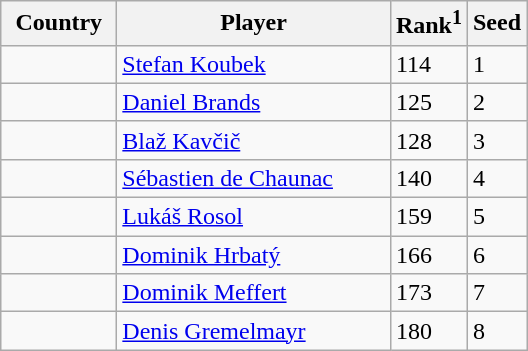<table class="sortable wikitable">
<tr>
<th width="70">Country</th>
<th width="175">Player</th>
<th>Rank<sup>1</sup></th>
<th>Seed</th>
</tr>
<tr>
<td></td>
<td><a href='#'>Stefan Koubek</a></td>
<td>114</td>
<td>1</td>
</tr>
<tr>
<td></td>
<td><a href='#'>Daniel Brands</a></td>
<td>125</td>
<td>2</td>
</tr>
<tr>
<td></td>
<td><a href='#'>Blaž Kavčič</a></td>
<td>128</td>
<td>3</td>
</tr>
<tr>
<td></td>
<td><a href='#'>Sébastien de Chaunac</a></td>
<td>140</td>
<td>4</td>
</tr>
<tr>
<td></td>
<td><a href='#'>Lukáš Rosol</a></td>
<td>159</td>
<td>5</td>
</tr>
<tr>
<td></td>
<td><a href='#'>Dominik Hrbatý</a></td>
<td>166</td>
<td>6</td>
</tr>
<tr>
<td></td>
<td><a href='#'>Dominik Meffert</a></td>
<td>173</td>
<td>7</td>
</tr>
<tr>
<td></td>
<td><a href='#'>Denis Gremelmayr</a></td>
<td>180</td>
<td>8</td>
</tr>
</table>
